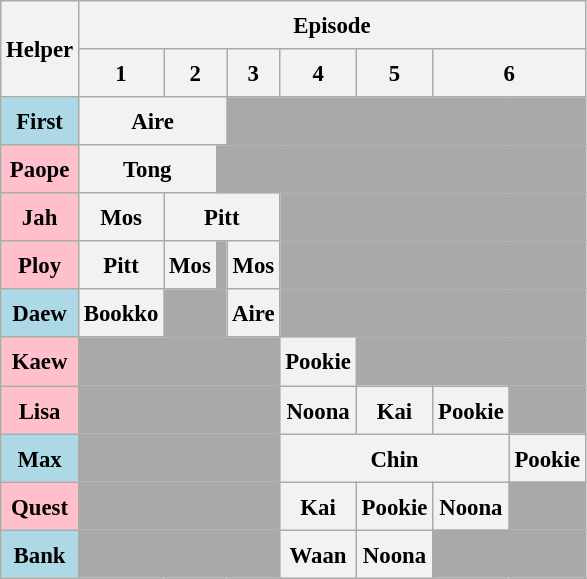<table class="wikitable" style="text-align: center; font-size:95%; line-height:25px;">
<tr>
<th rowspan=2>Helper</th>
<th colspan=9>Episode</th>
</tr>
<tr>
<th>1</th>
<th colspan=2>2</th>
<th colspan=2>3</th>
<th>4</th>
<th>5</th>
<th colspan=2>6</th>
</tr>
<tr>
<th style="background:lightblue;">First</th>
<th colspan="3">Aire</th>
<th colspan="6" style="background:darkgrey;"></th>
</tr>
<tr>
<th style="background:pink">Paope</th>
<th colspan="2">Tong</th>
<th colspan="7" style="background:darkgrey;"></th>
</tr>
<tr>
<th style="background:pink">Jah</th>
<th>Mos</th>
<th colspan="3">Pitt</th>
<th colspan="5" style="background:darkgrey;"></th>
</tr>
<tr>
<th style="background:pink">Ploy</th>
<th>Pitt</th>
<th>Mos</th>
<th style="background:darkgrey;"></th>
<th>Mos</th>
<th colspan="5" style="background:darkgrey;"></th>
</tr>
<tr>
<th style="background:lightblue;">Daew</th>
<th>Bookko</th>
<th colspan="2" style="background:darkgrey;"></th>
<th>Aire</th>
<th colspan="5" style="background:darkgrey;"></th>
</tr>
<tr>
<th style="background:pink">Kaew</th>
<th colspan="5" style="background:darkgrey;"></th>
<th>Pookie</th>
<th colspan="3" style="background:darkgrey;"></th>
</tr>
<tr>
<th style="background:pink">Lisa</th>
<th colspan="5" style="background:darkgrey;"></th>
<th>Noona</th>
<th>Kai</th>
<th>Pookie</th>
<th style="background:darkgrey;"></th>
</tr>
<tr>
<th style="background:lightblue;">Max</th>
<th colspan="5" style="background:darkgrey;"></th>
<th colspan="3">Chin</th>
<th Pookie>Pookie</th>
</tr>
<tr>
<th style="background:pink">Quest</th>
<th colspan="5" style="background:darkgrey;"></th>
<th>Kai</th>
<th>Pookie</th>
<th>Noona</th>
<th style="background:darkgrey;"></th>
</tr>
<tr>
<th style="background:lightblue;">Bank</th>
<th colspan="5" style="background:darkgrey;"></th>
<th>Waan</th>
<th>Noona</th>
<th colspan="2" style="background:darkgrey;"></th>
</tr>
</table>
